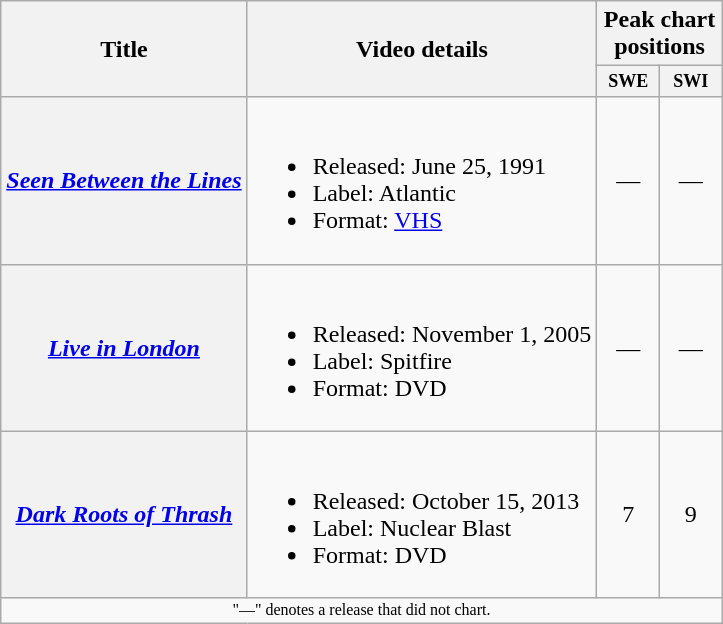<table class="wikitable plainrowheaders">
<tr>
<th scope="col" rowspan="2">Title</th>
<th scope="col" rowspan="2">Video details</th>
<th scope="col" colspan="2">Peak chart positions</th>
</tr>
<tr>
<th style="width:3em;font-size:75%">SWE<br></th>
<th style="width:3em;font-size:75%">SWI<br></th>
</tr>
<tr>
<th scope="row"><em><a href='#'>Seen Between the Lines</a></em></th>
<td><br><ul><li>Released: June 25, 1991</li><li>Label: Atlantic</li><li>Format: <a href='#'>VHS</a></li></ul></td>
<td align="center">—</td>
<td align="center">—</td>
</tr>
<tr>
<th scope="row"><em><a href='#'>Live in London</a></em></th>
<td><br><ul><li>Released: November 1, 2005</li><li>Label: Spitfire</li><li>Format: DVD</li></ul></td>
<td align="center">—</td>
<td align="center">—</td>
</tr>
<tr>
<th scope="row"><em><a href='#'>Dark Roots of Thrash</a></em></th>
<td><br><ul><li>Released: October 15, 2013</li><li>Label: Nuclear Blast</li><li>Format: DVD</li></ul></td>
<td align="center">7</td>
<td align="center">9</td>
</tr>
<tr>
<td align="center" colspan="5" style="font-size: 8pt">"—" denotes a release that did not chart.</td>
</tr>
</table>
